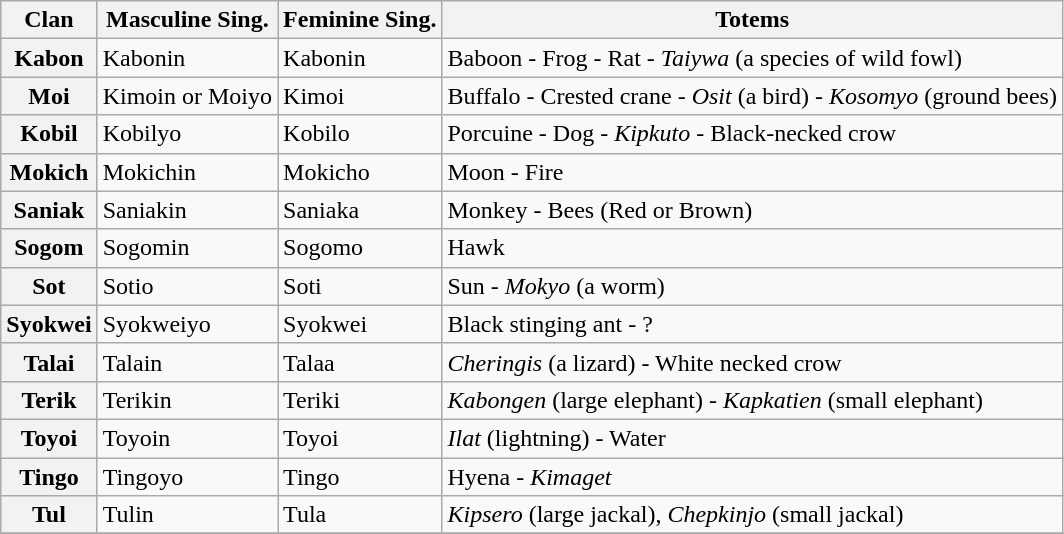<table class="wikitable">
<tr>
<th>Clan</th>
<th>Masculine Sing.</th>
<th>Feminine Sing.</th>
<th>Totems</th>
</tr>
<tr>
<th>Kabon</th>
<td>Kabonin</td>
<td>Kabonin</td>
<td>Baboon - Frog - Rat - <em>Taiywa</em> (a species of wild fowl)</td>
</tr>
<tr>
<th>Moi</th>
<td>Kimoin or Moiyo</td>
<td>Kimoi</td>
<td>Buffalo - Crested crane - <em>Osit</em> (a bird) - <em>Kosomyo</em> (ground bees)</td>
</tr>
<tr>
<th>Kobil</th>
<td>Kobilyo</td>
<td>Kobilo</td>
<td>Porcuine - Dog - <em>Kipkuto</em> - Black-necked crow</td>
</tr>
<tr>
<th>Mokich</th>
<td>Mokichin</td>
<td>Mokicho</td>
<td>Moon - Fire</td>
</tr>
<tr>
<th>Saniak</th>
<td>Saniakin</td>
<td>Saniaka</td>
<td>Monkey - Bees (Red or Brown)</td>
</tr>
<tr>
<th>Sogom</th>
<td>Sogomin</td>
<td>Sogomo</td>
<td>Hawk</td>
</tr>
<tr>
<th>Sot</th>
<td>Sotio</td>
<td>Soti</td>
<td>Sun - <em>Mokyo</em> (a worm)</td>
</tr>
<tr>
<th>Syokwei</th>
<td>Syokweiyo</td>
<td>Syokwei</td>
<td>Black stinging ant - ?</td>
</tr>
<tr>
<th>Talai</th>
<td>Talain</td>
<td>Talaa</td>
<td><em>Cheringis</em> (a lizard) - White necked crow</td>
</tr>
<tr>
<th>Terik</th>
<td>Terikin</td>
<td>Teriki</td>
<td><em>Kabongen</em> (large elephant) - <em>Kapkatien</em> (small elephant)</td>
</tr>
<tr>
<th>Toyoi</th>
<td>Toyoin</td>
<td>Toyoi</td>
<td><em>Ilat</em> (lightning) - Water</td>
</tr>
<tr>
<th>Tingo</th>
<td>Tingoyo</td>
<td>Tingo</td>
<td>Hyena - <em>Kimaget</em></td>
</tr>
<tr>
<th>Tul</th>
<td>Tulin</td>
<td>Tula</td>
<td><em>Kipsero</em> (large jackal), <em>Chepkinjo</em> (small jackal)</td>
</tr>
<tr>
</tr>
</table>
